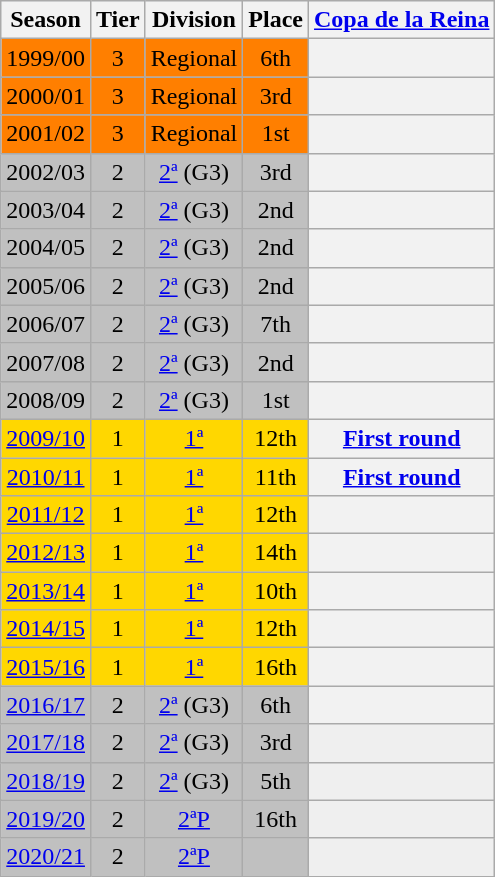<table class="wikitable">
<tr style="background:#f0f6fa;">
<th>Season</th>
<th>Tier</th>
<th>Division</th>
<th>Place</th>
<th><a href='#'>Copa de la Reina</a></th>
</tr>
<tr align="center">
<td style="background:#FF7F00;">1999/00</td>
<td style="background:#FF7F00;">3</td>
<td style="background:#FF7F00;">Regional</td>
<td style="background:#FF7F00;">6th</td>
<th></th>
</tr>
<tr align="center">
<td style="background:#FF7F00;">2000/01</td>
<td style="background:#FF7F00;">3</td>
<td style="background:#FF7F00;">Regional</td>
<td style="background:#FF7F00;">3rd</td>
<th></th>
</tr>
<tr align="center">
<td style="background:#FF7F00;">2001/02</td>
<td style="background:#FF7F00;">3</td>
<td style="background:#FF7F00;">Regional</td>
<td style="background:#FF7F00;">1st</td>
<th></th>
</tr>
<tr align="center">
<td style="background:silver;">2002/03</td>
<td style="background:silver;">2</td>
<td style="background:silver;"><a href='#'>2ª</a> (G3)</td>
<td style="background:silver;">3rd</td>
<th></th>
</tr>
<tr align="center">
<td style="background:silver;">2003/04</td>
<td style="background:silver;">2</td>
<td style="background:silver;"><a href='#'>2ª</a> (G3)</td>
<td style="background:silver;">2nd</td>
<th></th>
</tr>
<tr align="center">
<td style="background:silver;">2004/05</td>
<td style="background:silver;">2</td>
<td style="background:silver;"><a href='#'>2ª</a> (G3)</td>
<td style="background:silver;">2nd</td>
<th></th>
</tr>
<tr align="center">
<td style="background:silver;">2005/06</td>
<td style="background:silver;">2</td>
<td style="background:silver;"><a href='#'>2ª</a> (G3)</td>
<td style="background:silver;">2nd</td>
<th></th>
</tr>
<tr align="center">
<td style="background:silver;">2006/07</td>
<td style="background:silver;">2</td>
<td style="background:silver;"><a href='#'>2ª</a> (G3)</td>
<td style="background:silver;">7th</td>
<th></th>
</tr>
<tr align="center">
<td style="background:silver;">2007/08</td>
<td style="background:silver;">2</td>
<td style="background:silver;"><a href='#'>2ª</a> (G3)</td>
<td style="background:silver;">2nd</td>
<th></th>
</tr>
<tr align="center">
<td style="background:silver;">2008/09</td>
<td style="background:silver;">2</td>
<td style="background:silver;"><a href='#'>2ª</a> (G3)</td>
<td style="background:silver;">1st</td>
<th></th>
</tr>
<tr align="center">
<td style="background:gold;"><a href='#'>2009/10</a></td>
<td style="background:gold;">1</td>
<td style="background:gold;"><a href='#'>1ª</a></td>
<td style="background:gold;">12th</td>
<th><a href='#'>First round</a></th>
</tr>
<tr align="center">
<td style="background:gold;"><a href='#'>2010/11</a></td>
<td style="background:gold;">1</td>
<td style="background:gold;"><a href='#'>1ª</a></td>
<td style="background:gold;">11th</td>
<th><a href='#'>First round</a></th>
</tr>
<tr align="center">
<td style="background:gold;"><a href='#'>2011/12</a></td>
<td style="background:gold;">1</td>
<td style="background:gold;"><a href='#'>1ª</a></td>
<td style="background:gold;">12th</td>
<th></th>
</tr>
<tr align="center">
<td style="background:gold;"><a href='#'>2012/13</a></td>
<td style="background:gold;">1</td>
<td style="background:gold;"><a href='#'>1ª</a></td>
<td style="background:gold;">14th</td>
<th></th>
</tr>
<tr align="center">
<td style="background:gold;"><a href='#'>2013/14</a></td>
<td style="background:gold;">1</td>
<td style="background:gold;"><a href='#'>1ª</a></td>
<td style="background:gold;">10th</td>
<th></th>
</tr>
<tr align="center">
<td style="background:gold;"><a href='#'>2014/15</a></td>
<td style="background:gold;">1</td>
<td style="background:gold;"><a href='#'>1ª</a></td>
<td style="background:gold;">12th</td>
<th></th>
</tr>
<tr align="center">
<td style="background:gold;"><a href='#'>2015/16</a></td>
<td style="background:gold;">1</td>
<td style="background:gold;"><a href='#'>1ª</a></td>
<td style="background:gold;">16th</td>
<th></th>
</tr>
<tr align="center">
<td style="background:silver;"><a href='#'>2016/17</a></td>
<td style="background:silver;">2</td>
<td style="background:silver;"><a href='#'>2ª</a> (G3)</td>
<td style="background:silver;">6th</td>
<th></th>
</tr>
<tr align="center">
<td style="background:silver;"><a href='#'>2017/18</a></td>
<td style="background:silver;">2</td>
<td style="background:silver;"><a href='#'>2ª</a> (G3)</td>
<td style="background:silver;">3rd</td>
<th style="background:#efefef;"></th>
</tr>
<tr align=center>
<td style="background:silver;"><a href='#'>2018/19</a></td>
<td style="background:silver;">2</td>
<td style="background:silver;"><a href='#'>2ª</a> (G3)</td>
<td style="background:silver;">5th</td>
<th style="background:#efefef;"></th>
</tr>
<tr align=center>
<td style="background:silver;"><a href='#'>2019/20</a></td>
<td style="background:silver;">2</td>
<td style="background:silver;"><a href='#'>2ªP</a></td>
<td style="background:silver;">16th</td>
<th style="background:#efefef;"></th>
</tr>
<tr align=center>
<td style="background:silver;"><a href='#'>2020/21</a></td>
<td style="background:silver;">2</td>
<td style="background:silver;"><a href='#'>2ªP</a></td>
<td style="background:silver;"></td>
<th style="background:#efefef;"></th>
</tr>
</table>
